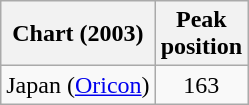<table class="wikitable sortable plainrowheaders">
<tr>
<th scope="col">Chart (2003)</th>
<th scope="col">Peak<br>position</th>
</tr>
<tr>
<td>Japan (<a href='#'>Oricon</a>)</td>
<td style="text-align:center;">163</td>
</tr>
</table>
